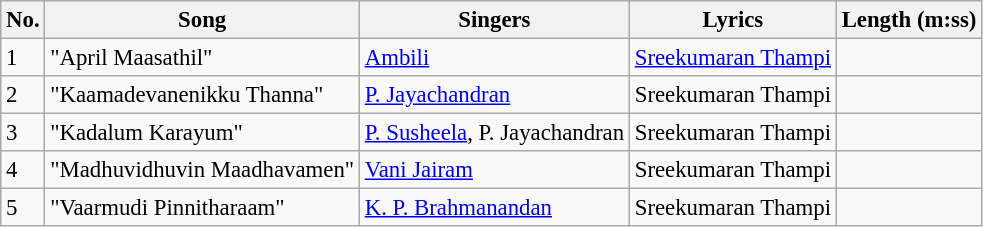<table class="wikitable" style="font-size:95%;">
<tr>
<th>No.</th>
<th>Song</th>
<th>Singers</th>
<th>Lyrics</th>
<th>Length (m:ss)</th>
</tr>
<tr>
<td>1</td>
<td>"April Maasathil"</td>
<td><a href='#'>Ambili</a></td>
<td><a href='#'>Sreekumaran Thampi</a></td>
<td></td>
</tr>
<tr>
<td>2</td>
<td>"Kaamadevanenikku Thanna"</td>
<td><a href='#'>P. Jayachandran</a></td>
<td>Sreekumaran Thampi</td>
<td></td>
</tr>
<tr>
<td>3</td>
<td>"Kadalum Karayum"</td>
<td><a href='#'>P. Susheela</a>, P. Jayachandran</td>
<td>Sreekumaran Thampi</td>
<td></td>
</tr>
<tr>
<td>4</td>
<td>"Madhuvidhuvin Maadhavamen"</td>
<td><a href='#'>Vani Jairam</a></td>
<td>Sreekumaran Thampi</td>
<td></td>
</tr>
<tr>
<td>5</td>
<td>"Vaarmudi Pinnitharaam"</td>
<td><a href='#'>K. P. Brahmanandan</a></td>
<td>Sreekumaran Thampi</td>
<td></td>
</tr>
</table>
